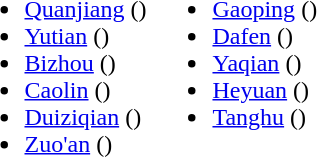<table>
<tr>
<td valign="top"><br><ul><li><a href='#'>Quanjiang</a> ()</li><li><a href='#'>Yutian</a> ()</li><li><a href='#'>Bizhou</a> ()</li><li><a href='#'>Caolin</a> ()</li><li><a href='#'>Duiziqian</a> ()</li><li><a href='#'>Zuo'an</a> ()</li></ul></td>
<td valign="top"><br><ul><li><a href='#'>Gaoping</a> ()</li><li><a href='#'>Dafen</a> ()</li><li><a href='#'>Yaqian</a> ()</li><li><a href='#'>Heyuan</a> ()</li><li><a href='#'>Tanghu</a> ()</li></ul></td>
</tr>
</table>
